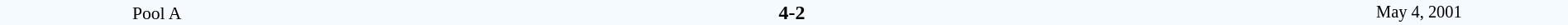<table style="width: 100%; background:#F5FAFF;" cellspacing="0">
<tr>
<td align=center rowspan=3 width=20% style=font-size:90%>Pool A</td>
</tr>
<tr>
<td width=24% align=right></td>
<td align=center width=13%><strong>4-2</strong></td>
<td width=24%></td>
<td style=font-size:85% rowspan=3 align=center>May 4, 2001</td>
</tr>
</table>
